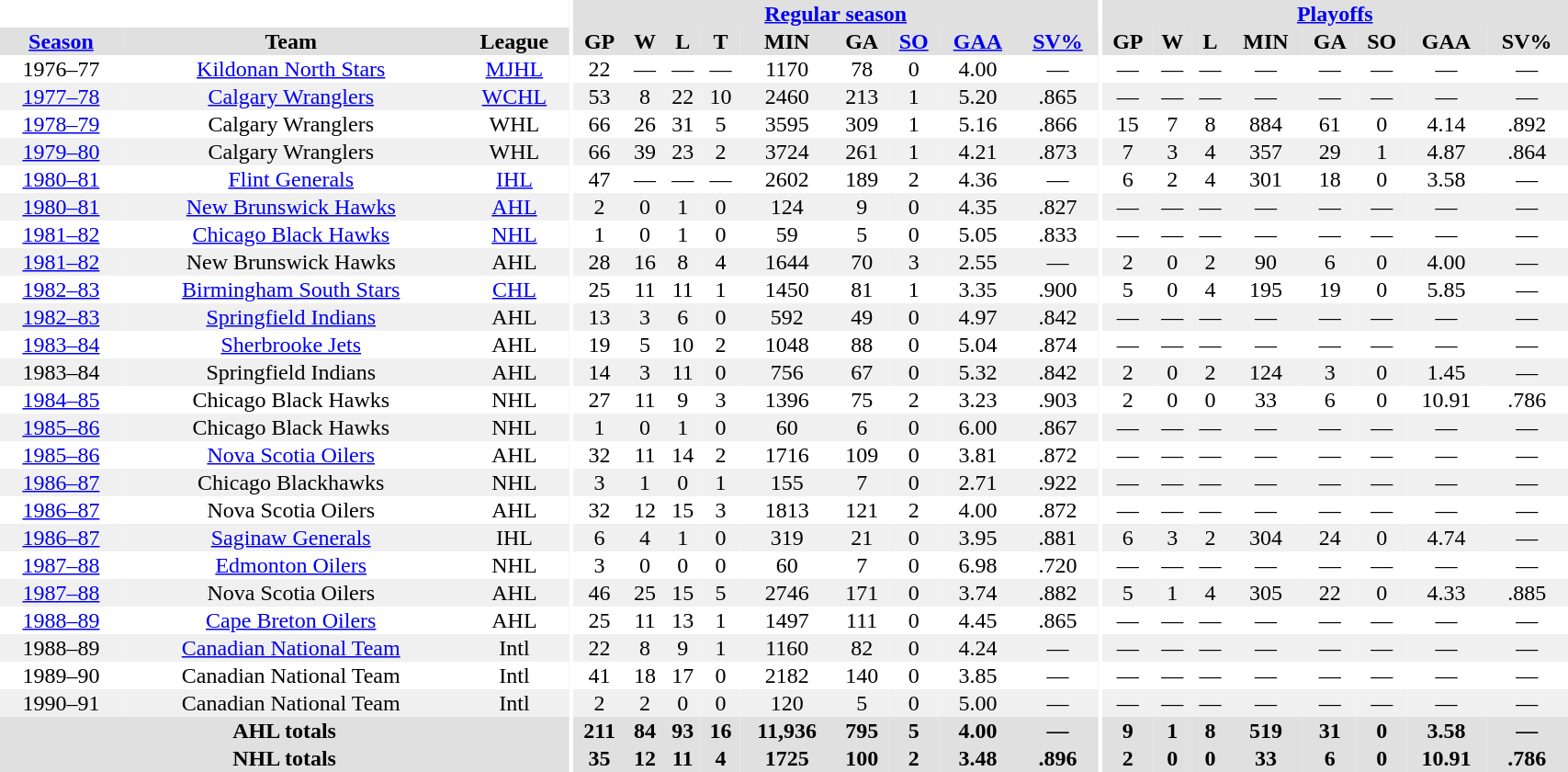<table border="0" cellpadding="1" cellspacing="0" style="width:90%; text-align:center;">
<tr bgcolor="#e0e0e0">
<th colspan="3" bgcolor="#ffffff"></th>
<th rowspan="99" bgcolor="#ffffff"></th>
<th colspan="9" bgcolor="#e0e0e0"><a href='#'>Regular season</a></th>
<th rowspan="99" bgcolor="#ffffff"></th>
<th colspan="8" bgcolor="#e0e0e0"><a href='#'>Playoffs</a></th>
</tr>
<tr bgcolor="#e0e0e0">
<th><a href='#'>Season</a></th>
<th>Team</th>
<th>League</th>
<th>GP</th>
<th>W</th>
<th>L</th>
<th>T</th>
<th>MIN</th>
<th>GA</th>
<th><a href='#'>SO</a></th>
<th><a href='#'>GAA</a></th>
<th><a href='#'>SV%</a></th>
<th>GP</th>
<th>W</th>
<th>L</th>
<th>MIN</th>
<th>GA</th>
<th>SO</th>
<th>GAA</th>
<th>SV%</th>
</tr>
<tr>
<td>1976–77</td>
<td><a href='#'>Kildonan North Stars</a></td>
<td><a href='#'>MJHL</a></td>
<td>22</td>
<td>—</td>
<td>—</td>
<td>—</td>
<td>1170</td>
<td>78</td>
<td>0</td>
<td>4.00</td>
<td>—</td>
<td>—</td>
<td>—</td>
<td>—</td>
<td>—</td>
<td>—</td>
<td>—</td>
<td>—</td>
<td>—</td>
</tr>
<tr bgcolor="#f0f0f0">
<td><a href='#'>1977–78</a></td>
<td><a href='#'>Calgary Wranglers</a></td>
<td><a href='#'>WCHL</a></td>
<td>53</td>
<td>8</td>
<td>22</td>
<td>10</td>
<td>2460</td>
<td>213</td>
<td>1</td>
<td>5.20</td>
<td>.865</td>
<td>—</td>
<td>—</td>
<td>—</td>
<td>—</td>
<td>—</td>
<td>—</td>
<td>—</td>
<td>—</td>
</tr>
<tr>
<td><a href='#'>1978–79</a></td>
<td>Calgary Wranglers</td>
<td>WHL</td>
<td>66</td>
<td>26</td>
<td>31</td>
<td>5</td>
<td>3595</td>
<td>309</td>
<td>1</td>
<td>5.16</td>
<td>.866</td>
<td>15</td>
<td>7</td>
<td>8</td>
<td>884</td>
<td>61</td>
<td>0</td>
<td>4.14</td>
<td>.892</td>
</tr>
<tr bgcolor="#f0f0f0">
<td><a href='#'>1979–80</a></td>
<td>Calgary Wranglers</td>
<td>WHL</td>
<td>66</td>
<td>39</td>
<td>23</td>
<td>2</td>
<td>3724</td>
<td>261</td>
<td>1</td>
<td>4.21</td>
<td>.873</td>
<td>7</td>
<td>3</td>
<td>4</td>
<td>357</td>
<td>29</td>
<td>1</td>
<td>4.87</td>
<td>.864</td>
</tr>
<tr>
<td><a href='#'>1980–81</a></td>
<td><a href='#'>Flint Generals</a></td>
<td><a href='#'>IHL</a></td>
<td>47</td>
<td>—</td>
<td>—</td>
<td>—</td>
<td>2602</td>
<td>189</td>
<td>2</td>
<td>4.36</td>
<td>—</td>
<td>6</td>
<td>2</td>
<td>4</td>
<td>301</td>
<td>18</td>
<td>0</td>
<td>3.58</td>
<td>—</td>
</tr>
<tr bgcolor="#f0f0f0">
<td><a href='#'>1980–81</a></td>
<td><a href='#'>New Brunswick Hawks</a></td>
<td><a href='#'>AHL</a></td>
<td>2</td>
<td>0</td>
<td>1</td>
<td>0</td>
<td>124</td>
<td>9</td>
<td>0</td>
<td>4.35</td>
<td>.827</td>
<td>—</td>
<td>—</td>
<td>—</td>
<td>—</td>
<td>—</td>
<td>—</td>
<td>—</td>
<td>—</td>
</tr>
<tr>
<td><a href='#'>1981–82</a></td>
<td><a href='#'>Chicago Black Hawks</a></td>
<td><a href='#'>NHL</a></td>
<td>1</td>
<td>0</td>
<td>1</td>
<td>0</td>
<td>59</td>
<td>5</td>
<td>0</td>
<td>5.05</td>
<td>.833</td>
<td>—</td>
<td>—</td>
<td>—</td>
<td>—</td>
<td>—</td>
<td>—</td>
<td>—</td>
<td>—</td>
</tr>
<tr bgcolor="#f0f0f0">
<td><a href='#'>1981–82</a></td>
<td>New Brunswick Hawks</td>
<td>AHL</td>
<td>28</td>
<td>16</td>
<td>8</td>
<td>4</td>
<td>1644</td>
<td>70</td>
<td>3</td>
<td>2.55</td>
<td>—</td>
<td>2</td>
<td>0</td>
<td>2</td>
<td>90</td>
<td>6</td>
<td>0</td>
<td>4.00</td>
<td>—</td>
</tr>
<tr>
<td><a href='#'>1982–83</a></td>
<td><a href='#'>Birmingham South Stars</a></td>
<td><a href='#'>CHL</a></td>
<td>25</td>
<td>11</td>
<td>11</td>
<td>1</td>
<td>1450</td>
<td>81</td>
<td>1</td>
<td>3.35</td>
<td>.900</td>
<td>5</td>
<td>0</td>
<td>4</td>
<td>195</td>
<td>19</td>
<td>0</td>
<td>5.85</td>
<td>—</td>
</tr>
<tr bgcolor="#f0f0f0">
<td><a href='#'>1982–83</a></td>
<td><a href='#'>Springfield Indians</a></td>
<td>AHL</td>
<td>13</td>
<td>3</td>
<td>6</td>
<td>0</td>
<td>592</td>
<td>49</td>
<td>0</td>
<td>4.97</td>
<td>.842</td>
<td>—</td>
<td>—</td>
<td>—</td>
<td>—</td>
<td>—</td>
<td>—</td>
<td>—</td>
<td>—</td>
</tr>
<tr>
<td><a href='#'>1983–84</a></td>
<td><a href='#'>Sherbrooke Jets</a></td>
<td>AHL</td>
<td>19</td>
<td>5</td>
<td>10</td>
<td>2</td>
<td>1048</td>
<td>88</td>
<td>0</td>
<td>5.04</td>
<td>.874</td>
<td>—</td>
<td>—</td>
<td>—</td>
<td>—</td>
<td>—</td>
<td>—</td>
<td>—</td>
<td>—</td>
</tr>
<tr bgcolor="#f0f0f0">
<td>1983–84</td>
<td>Springfield Indians</td>
<td>AHL</td>
<td>14</td>
<td>3</td>
<td>11</td>
<td>0</td>
<td>756</td>
<td>67</td>
<td>0</td>
<td>5.32</td>
<td>.842</td>
<td>2</td>
<td>0</td>
<td>2</td>
<td>124</td>
<td>3</td>
<td>0</td>
<td>1.45</td>
<td>—</td>
</tr>
<tr>
<td><a href='#'>1984–85</a></td>
<td>Chicago Black Hawks</td>
<td>NHL</td>
<td>27</td>
<td>11</td>
<td>9</td>
<td>3</td>
<td>1396</td>
<td>75</td>
<td>2</td>
<td>3.23</td>
<td>.903</td>
<td>2</td>
<td>0</td>
<td>0</td>
<td>33</td>
<td>6</td>
<td>0</td>
<td>10.91</td>
<td>.786</td>
</tr>
<tr bgcolor="#f0f0f0">
<td><a href='#'>1985–86</a></td>
<td>Chicago Black Hawks</td>
<td>NHL</td>
<td>1</td>
<td>0</td>
<td>1</td>
<td>0</td>
<td>60</td>
<td>6</td>
<td>0</td>
<td>6.00</td>
<td>.867</td>
<td>—</td>
<td>—</td>
<td>—</td>
<td>—</td>
<td>—</td>
<td>—</td>
<td>—</td>
<td>—</td>
</tr>
<tr>
<td><a href='#'>1985–86</a></td>
<td><a href='#'>Nova Scotia Oilers</a></td>
<td>AHL</td>
<td>32</td>
<td>11</td>
<td>14</td>
<td>2</td>
<td>1716</td>
<td>109</td>
<td>0</td>
<td>3.81</td>
<td>.872</td>
<td>—</td>
<td>—</td>
<td>—</td>
<td>—</td>
<td>—</td>
<td>—</td>
<td>—</td>
<td>—</td>
</tr>
<tr bgcolor="#f0f0f0">
<td><a href='#'>1986–87</a></td>
<td>Chicago Blackhawks</td>
<td>NHL</td>
<td>3</td>
<td>1</td>
<td>0</td>
<td>1</td>
<td>155</td>
<td>7</td>
<td>0</td>
<td>2.71</td>
<td>.922</td>
<td>—</td>
<td>—</td>
<td>—</td>
<td>—</td>
<td>—</td>
<td>—</td>
<td>—</td>
<td>—</td>
</tr>
<tr>
<td><a href='#'>1986–87</a></td>
<td>Nova Scotia Oilers</td>
<td>AHL</td>
<td>32</td>
<td>12</td>
<td>15</td>
<td>3</td>
<td>1813</td>
<td>121</td>
<td>2</td>
<td>4.00</td>
<td>.872</td>
<td>—</td>
<td>—</td>
<td>—</td>
<td>—</td>
<td>—</td>
<td>—</td>
<td>—</td>
<td>—</td>
</tr>
<tr bgcolor="#f0f0f0">
<td><a href='#'>1986–87</a></td>
<td><a href='#'>Saginaw Generals</a></td>
<td>IHL</td>
<td>6</td>
<td>4</td>
<td>1</td>
<td>0</td>
<td>319</td>
<td>21</td>
<td>0</td>
<td>3.95</td>
<td>.881</td>
<td>6</td>
<td>3</td>
<td>2</td>
<td>304</td>
<td>24</td>
<td>0</td>
<td>4.74</td>
<td>—</td>
</tr>
<tr>
<td><a href='#'>1987–88</a></td>
<td><a href='#'>Edmonton Oilers</a></td>
<td>NHL</td>
<td>3</td>
<td>0</td>
<td>0</td>
<td>0</td>
<td>60</td>
<td>7</td>
<td>0</td>
<td>6.98</td>
<td>.720</td>
<td>—</td>
<td>—</td>
<td>—</td>
<td>—</td>
<td>—</td>
<td>—</td>
<td>—</td>
<td>—</td>
</tr>
<tr bgcolor="#f0f0f0">
<td><a href='#'>1987–88</a></td>
<td>Nova Scotia Oilers</td>
<td>AHL</td>
<td>46</td>
<td>25</td>
<td>15</td>
<td>5</td>
<td>2746</td>
<td>171</td>
<td>0</td>
<td>3.74</td>
<td>.882</td>
<td>5</td>
<td>1</td>
<td>4</td>
<td>305</td>
<td>22</td>
<td>0</td>
<td>4.33</td>
<td>.885</td>
</tr>
<tr>
<td><a href='#'>1988–89</a></td>
<td><a href='#'>Cape Breton Oilers</a></td>
<td>AHL</td>
<td>25</td>
<td>11</td>
<td>13</td>
<td>1</td>
<td>1497</td>
<td>111</td>
<td>0</td>
<td>4.45</td>
<td>.865</td>
<td>—</td>
<td>—</td>
<td>—</td>
<td>—</td>
<td>—</td>
<td>—</td>
<td>—</td>
<td>—</td>
</tr>
<tr bgcolor="#f0f0f0">
<td>1988–89</td>
<td><a href='#'>Canadian National Team</a></td>
<td>Intl</td>
<td>22</td>
<td>8</td>
<td>9</td>
<td>1</td>
<td>1160</td>
<td>82</td>
<td>0</td>
<td>4.24</td>
<td>—</td>
<td>—</td>
<td>—</td>
<td>—</td>
<td>—</td>
<td>—</td>
<td>—</td>
<td>—</td>
<td>—</td>
</tr>
<tr>
<td>1989–90</td>
<td>Canadian National Team</td>
<td>Intl</td>
<td>41</td>
<td>18</td>
<td>17</td>
<td>0</td>
<td>2182</td>
<td>140</td>
<td>0</td>
<td>3.85</td>
<td>—</td>
<td>—</td>
<td>—</td>
<td>—</td>
<td>—</td>
<td>—</td>
<td>—</td>
<td>—</td>
<td>—</td>
</tr>
<tr bgcolor="#f0f0f0">
<td>1990–91</td>
<td>Canadian National Team</td>
<td>Intl</td>
<td>2</td>
<td>2</td>
<td>0</td>
<td>0</td>
<td>120</td>
<td>5</td>
<td>0</td>
<td>5.00</td>
<td>—</td>
<td>—</td>
<td>—</td>
<td>—</td>
<td>—</td>
<td>—</td>
<td>—</td>
<td>—</td>
<td>—</td>
</tr>
<tr bgcolor="#e0e0e0">
<th colspan=3>AHL totals</th>
<th>211</th>
<th>84</th>
<th>93</th>
<th>16</th>
<th>11,936</th>
<th>795</th>
<th>5</th>
<th>4.00</th>
<th>—</th>
<th>9</th>
<th>1</th>
<th>8</th>
<th>519</th>
<th>31</th>
<th>0</th>
<th>3.58</th>
<th>—</th>
</tr>
<tr bgcolor="#e0e0e0">
<th colspan=3>NHL totals</th>
<th>35</th>
<th>12</th>
<th>11</th>
<th>4</th>
<th>1725</th>
<th>100</th>
<th>2</th>
<th>3.48</th>
<th>.896</th>
<th>2</th>
<th>0</th>
<th>0</th>
<th>33</th>
<th>6</th>
<th>0</th>
<th>10.91</th>
<th>.786</th>
</tr>
</table>
